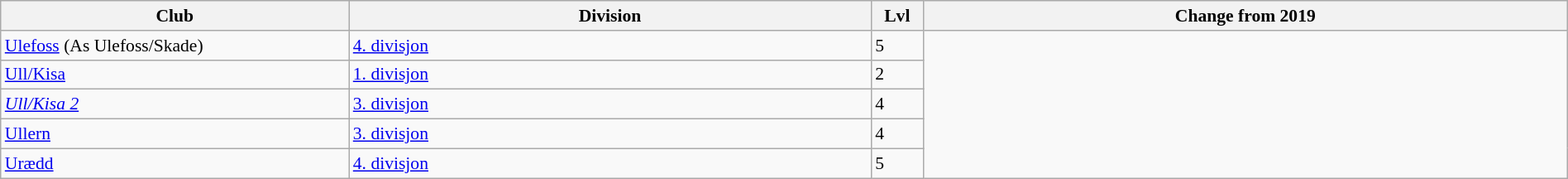<table class="wikitable sortable" width=100% style="font-size:90%">
<tr>
<th width=20%>Club</th>
<th width=30%>Division</th>
<th width=3%>Lvl</th>
<th width=37%>Change from 2019</th>
</tr>
<tr>
<td><a href='#'>Ulefoss</a> (As Ulefoss/Skade)</td>
<td><a href='#'>4. divisjon</a></td>
<td>5</td>
</tr>
<tr>
<td><a href='#'>Ull/Kisa</a></td>
<td><a href='#'>1. divisjon</a></td>
<td>2</td>
</tr>
<tr>
<td><em><a href='#'>Ull/Kisa 2</a></em></td>
<td><a href='#'>3. divisjon</a></td>
<td>4</td>
</tr>
<tr>
<td><a href='#'>Ullern</a></td>
<td><a href='#'>3. divisjon</a></td>
<td>4</td>
</tr>
<tr>
<td><a href='#'>Urædd</a></td>
<td><a href='#'>4. divisjon</a></td>
<td>5</td>
</tr>
</table>
